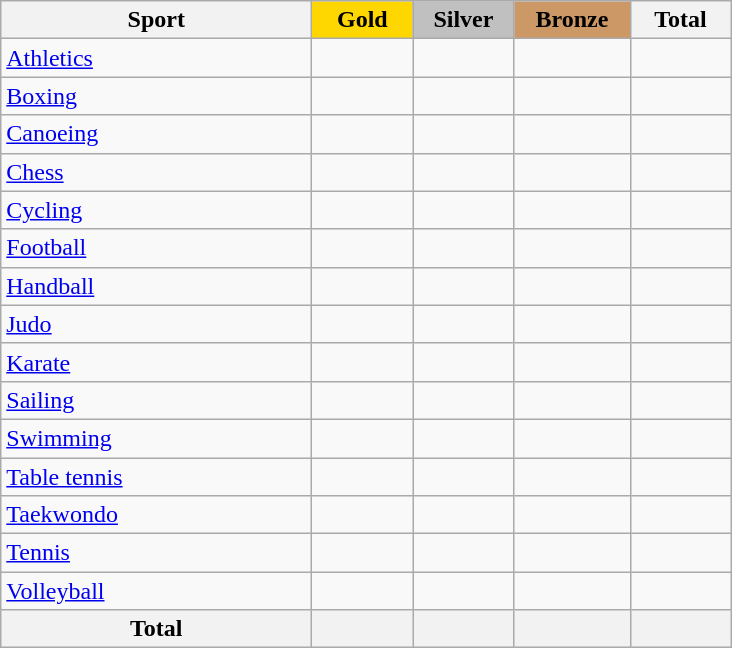<table class="wikitable sortable" style="text-align:center;">
<tr>
<th width=200>Sport</th>
<td bgcolor=gold width=60><strong>Gold</strong></td>
<td bgcolor=silver width=60><strong>Silver</strong></td>
<td bgcolor=#cc9966 width=70><strong>Bronze</strong></td>
<th width=60>Total</th>
</tr>
<tr>
<td align=left> <a href='#'>Athletics</a></td>
<td></td>
<td></td>
<td></td>
<td></td>
</tr>
<tr>
<td align=left> <a href='#'>Boxing</a></td>
<td></td>
<td></td>
<td></td>
<td></td>
</tr>
<tr>
<td align=left> <a href='#'>Canoeing</a></td>
<td></td>
<td></td>
<td></td>
<td></td>
</tr>
<tr>
<td align=left> <a href='#'>Chess</a></td>
<td></td>
<td></td>
<td></td>
<td></td>
</tr>
<tr>
<td align=left> <a href='#'>Cycling</a></td>
<td></td>
<td></td>
<td></td>
<td></td>
</tr>
<tr>
<td align=left> <a href='#'>Football</a></td>
<td></td>
<td></td>
<td></td>
<td></td>
</tr>
<tr>
<td align=left> <a href='#'>Handball</a></td>
<td></td>
<td></td>
<td></td>
<td></td>
</tr>
<tr>
<td align=left> <a href='#'>Judo</a></td>
<td></td>
<td></td>
<td></td>
<td></td>
</tr>
<tr>
<td align=left> <a href='#'>Karate</a></td>
<td></td>
<td></td>
<td></td>
<td></td>
</tr>
<tr>
<td align=left> <a href='#'>Sailing</a></td>
<td></td>
<td></td>
<td></td>
<td></td>
</tr>
<tr>
<td align=left> <a href='#'>Swimming</a></td>
<td></td>
<td></td>
<td></td>
<td></td>
</tr>
<tr>
<td align=left> <a href='#'>Table tennis</a></td>
<td></td>
<td></td>
<td></td>
<td></td>
</tr>
<tr>
<td align=left> <a href='#'>Taekwondo</a></td>
<td></td>
<td></td>
<td></td>
<td></td>
</tr>
<tr>
<td align=left> <a href='#'>Tennis</a></td>
<td></td>
<td></td>
<td></td>
<td></td>
</tr>
<tr>
<td align=left> <a href='#'>Volleyball</a></td>
<td></td>
<td></td>
<td></td>
<td></td>
</tr>
<tr>
<th>Total</th>
<th></th>
<th></th>
<th></th>
<th></th>
</tr>
</table>
